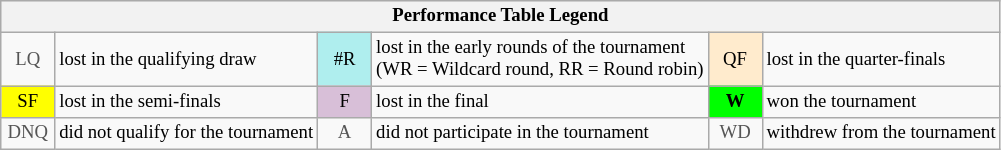<table class="wikitable" style="font-size:78%;">
<tr bgcolor="#efefef">
<th colspan="6">Performance Table Legend</th>
</tr>
<tr>
<td align="center" style="color:#555555;" width="30">LQ</td>
<td>lost in the qualifying draw</td>
<td align="center" style="background:#afeeee;">#R</td>
<td>lost in the early rounds of the tournament<br>(WR = Wildcard round, RR = Round robin)</td>
<td align="center" style="background:#ffebcd;">QF</td>
<td>lost in the quarter-finals</td>
</tr>
<tr>
<td align="center" style="background:yellow;">SF</td>
<td>lost in the semi-finals</td>
<td align="center" style="background:#D8BFD8;">F</td>
<td>lost in the final</td>
<td align="center" style="background:#00ff00;"><strong>W</strong></td>
<td>won the tournament</td>
</tr>
<tr>
<td align="center" style="color:#555555;" width="30">DNQ</td>
<td>did not qualify for the tournament</td>
<td align="center" style="color:#555555;" width="30">A</td>
<td>did not participate in the tournament</td>
<td align="center" style="color:#555555;" width="30">WD</td>
<td>withdrew from the tournament</td>
</tr>
</table>
